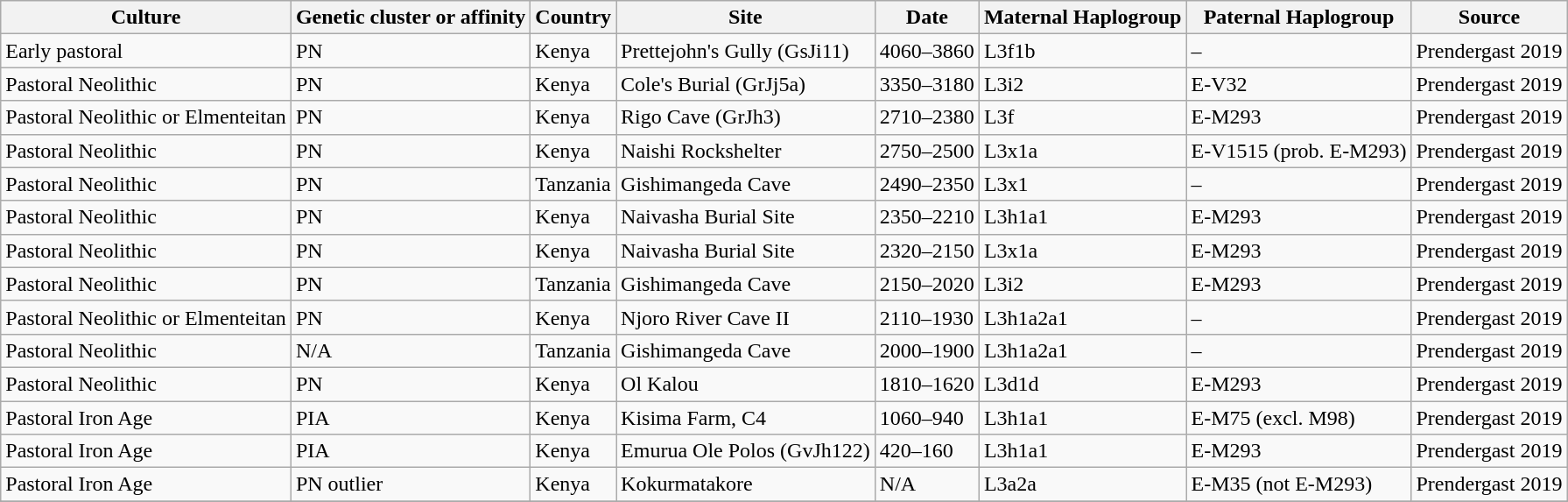<table class="wikitable sortable">
<tr>
<th>Culture</th>
<th>Genetic cluster or affinity</th>
<th>Country</th>
<th>Site</th>
<th>Date</th>
<th>Maternal Haplogroup</th>
<th>Paternal Haplogroup</th>
<th>Source</th>
</tr>
<tr>
<td>Early pastoral</td>
<td>PN</td>
<td>Kenya</td>
<td>Prettejohn's Gully (GsJi11)</td>
<td>4060–3860</td>
<td>L3f1b</td>
<td>–</td>
<td>Prendergast 2019</td>
</tr>
<tr>
<td>Pastoral Neolithic</td>
<td>PN</td>
<td>Kenya</td>
<td>Cole's Burial (GrJj5a)</td>
<td>3350–3180</td>
<td>L3i2</td>
<td>E-V32</td>
<td>Prendergast 2019</td>
</tr>
<tr>
<td>Pastoral Neolithic or Elmenteitan</td>
<td>PN</td>
<td>Kenya</td>
<td>Rigo Cave (GrJh3)</td>
<td>2710–2380</td>
<td>L3f</td>
<td>E-M293</td>
<td>Prendergast 2019</td>
</tr>
<tr>
<td>Pastoral Neolithic</td>
<td>PN</td>
<td>Kenya</td>
<td>Naishi Rockshelter</td>
<td>2750–2500</td>
<td>L3x1a</td>
<td>E-V1515 (prob. E-M293)</td>
<td>Prendergast 2019</td>
</tr>
<tr>
<td>Pastoral Neolithic</td>
<td>PN</td>
<td>Tanzania</td>
<td>Gishimangeda Cave</td>
<td>2490–2350</td>
<td>L3x1</td>
<td>–</td>
<td>Prendergast 2019</td>
</tr>
<tr>
<td>Pastoral Neolithic</td>
<td>PN</td>
<td>Kenya</td>
<td>Naivasha Burial Site</td>
<td>2350–2210</td>
<td>L3h1a1</td>
<td>E-M293</td>
<td>Prendergast 2019</td>
</tr>
<tr>
<td>Pastoral Neolithic</td>
<td>PN</td>
<td>Kenya</td>
<td>Naivasha Burial Site</td>
<td>2320–2150</td>
<td>L3x1a</td>
<td>E-M293</td>
<td>Prendergast 2019</td>
</tr>
<tr>
<td>Pastoral Neolithic</td>
<td>PN</td>
<td>Tanzania</td>
<td>Gishimangeda Cave</td>
<td>2150–2020</td>
<td>L3i2</td>
<td>E-M293</td>
<td>Prendergast 2019</td>
</tr>
<tr>
<td>Pastoral Neolithic or Elmenteitan</td>
<td>PN</td>
<td>Kenya</td>
<td>Njoro River Cave II</td>
<td>2110–1930</td>
<td>L3h1a2a1</td>
<td>–</td>
<td>Prendergast 2019</td>
</tr>
<tr>
<td>Pastoral Neolithic</td>
<td>N/A</td>
<td>Tanzania</td>
<td>Gishimangeda Cave</td>
<td>2000–1900</td>
<td>L3h1a2a1</td>
<td>–</td>
<td>Prendergast 2019</td>
</tr>
<tr>
<td>Pastoral Neolithic</td>
<td>PN</td>
<td>Kenya</td>
<td>Ol Kalou</td>
<td>1810–1620</td>
<td>L3d1d</td>
<td>E-M293</td>
<td>Prendergast 2019</td>
</tr>
<tr>
<td>Pastoral Iron Age</td>
<td>PIA</td>
<td>Kenya</td>
<td>Kisima Farm, C4</td>
<td>1060–940</td>
<td>L3h1a1</td>
<td>E-M75 (excl. M98)</td>
<td>Prendergast 2019</td>
</tr>
<tr>
<td>Pastoral Iron Age</td>
<td>PIA</td>
<td>Kenya</td>
<td>Emurua Ole Polos (GvJh122)</td>
<td>420–160</td>
<td>L3h1a1</td>
<td>E-M293</td>
<td>Prendergast 2019</td>
</tr>
<tr>
<td>Pastoral Iron Age</td>
<td>PN outlier</td>
<td>Kenya</td>
<td>Kokurmatakore</td>
<td>N/A</td>
<td>L3a2a</td>
<td>E-M35 (not E-M293)</td>
<td>Prendergast 2019</td>
</tr>
<tr>
</tr>
<tr>
</tr>
</table>
